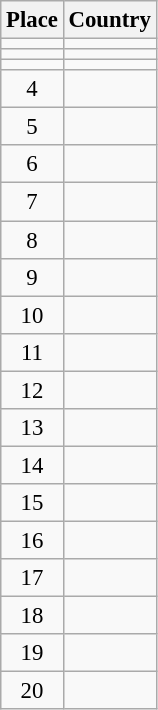<table class="wikitable" style="font-size:95%;">
<tr>
<th>Place</th>
<th>Country</th>
</tr>
<tr>
<td align=center></td>
<td></td>
</tr>
<tr>
<td align=center></td>
<td></td>
</tr>
<tr>
<td align=center></td>
<td></td>
</tr>
<tr>
<td align=center>4</td>
<td></td>
</tr>
<tr>
<td align=center>5</td>
<td></td>
</tr>
<tr>
<td align=center>6</td>
<td></td>
</tr>
<tr>
<td align=center>7</td>
<td></td>
</tr>
<tr>
<td align=center>8</td>
<td></td>
</tr>
<tr>
<td align=center>9</td>
<td></td>
</tr>
<tr>
<td align=center>10</td>
<td></td>
</tr>
<tr>
<td align=center>11</td>
<td></td>
</tr>
<tr>
<td align=center>12</td>
<td></td>
</tr>
<tr>
<td align=center>13</td>
<td></td>
</tr>
<tr>
<td align=center>14</td>
<td></td>
</tr>
<tr>
<td align=center>15</td>
<td></td>
</tr>
<tr>
<td align=center>16</td>
<td></td>
</tr>
<tr>
<td align=center>17</td>
<td></td>
</tr>
<tr>
<td align=center>18</td>
<td></td>
</tr>
<tr>
<td align=center>19</td>
<td></td>
</tr>
<tr>
<td align=center>20</td>
<td></td>
</tr>
</table>
